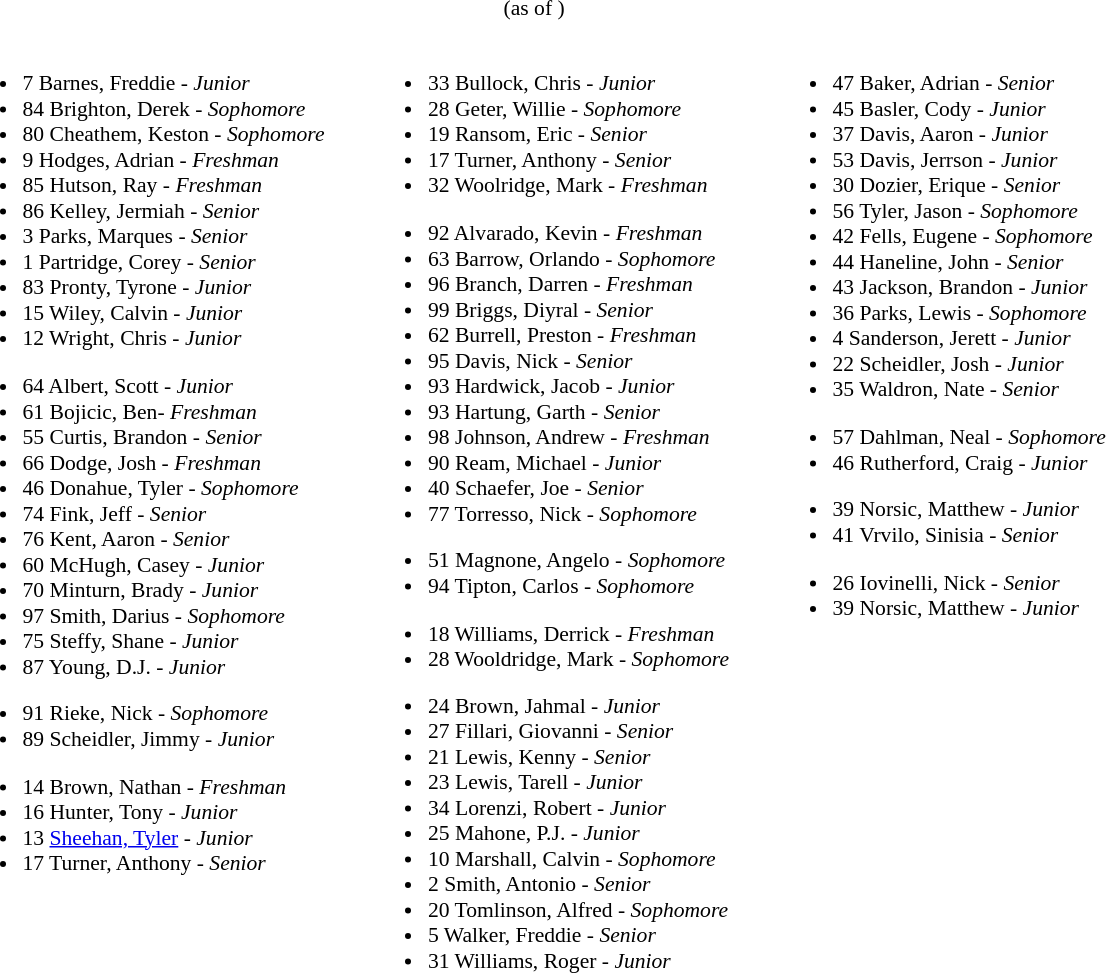<table class="toccolours" style="border-collapse:collapse; font-size:90%;">
<tr>
<td colspan=5 align="center">(as of  )</td>
</tr>
<tr>
<td valign="top"><br><ul><li>7  Barnes, Freddie - <em>Junior</em></li><li>84 Brighton, Derek - <em>Sophomore</em></li><li>80 Cheathem, Keston - <em>Sophomore</em></li><li>9  Hodges, Adrian - <em>Freshman</em></li><li>85 Hutson, Ray - <em>Freshman</em></li><li>86 Kelley, Jermiah - <em>Senior</em></li><li>3  Parks, Marques - <em>Senior</em></li><li>1  Partridge, Corey - <em>Senior</em></li><li>83 Pronty, Tyrone - <em>Junior</em></li><li>15 Wiley, Calvin - <em>Junior</em></li><li>12 Wright, Chris - <em>Junior</em></li></ul><ul><li>64 Albert, Scott - <em>Junior</em></li><li>61 Bojicic, Ben- <em>Freshman</em></li><li>55 Curtis, Brandon - <em>Senior</em></li><li>66 Dodge, Josh - <em>Freshman</em></li><li>46 Donahue, Tyler - <em>Sophomore</em></li><li>74 Fink, Jeff - <em>Senior</em></li><li>76 Kent, Aaron - <em>Senior</em></li><li>60 McHugh, Casey - <em>Junior</em></li><li>70 Minturn, Brady - <em>Junior</em></li><li>97 Smith, Darius - <em>Sophomore</em></li><li>75 Steffy, Shane - <em>Junior</em></li><li>87 Young, D.J. - <em>Junior</em></li></ul><ul><li>91 Rieke, Nick  - <em>Sophomore</em></li><li>89 Scheidler, Jimmy  - <em>Junior</em></li></ul><ul><li>14 Brown, Nathan - <em>Freshman</em></li><li>16 Hunter, Tony - <em>Junior</em></li><li>13 <a href='#'>Sheehan, Tyler</a> - <em>Junior</em></li><li>17 Turner, Anthony - <em>Senior</em></li></ul></td>
<td width="25"> </td>
<td valign="top"><br><ul><li>33 Bullock, Chris - <em>Junior</em></li><li>28 Geter, Willie - <em>Sophomore</em></li><li>19 Ransom, Eric - <em>Senior</em></li><li>17 Turner, Anthony - <em>Senior</em></li><li>32 Woolridge, Mark - <em>Freshman</em></li></ul><ul><li>92 Alvarado, Kevin - <em>Freshman</em></li><li>63 Barrow, Orlando - <em>Sophomore</em></li><li>96 Branch, Darren - <em>Freshman</em></li><li>99 Briggs, Diyral - <em>Senior</em></li><li>62 Burrell, Preston - <em>Freshman</em></li><li>95 Davis, Nick - <em>Senior</em></li><li>93 Hardwick, Jacob - <em>Junior</em></li><li>93 Hartung, Garth - <em>Senior</em></li><li>98 Johnson, Andrew - <em>Freshman</em></li><li>90 Ream, Michael - <em>Junior</em></li><li>40 Schaefer, Joe - <em>Senior</em></li><li>77 Torresso, Nick - <em>Sophomore</em></li></ul><ul><li>51 Magnone, Angelo  - <em>Sophomore</em></li><li>94 Tipton, Carlos - <em>Sophomore</em></li></ul><ul><li>18 Williams, Derrick - <em>Freshman</em></li><li>28 Wooldridge, Mark - <em>Sophomore</em></li></ul><ul><li>24 Brown, Jahmal - <em>Junior</em></li><li>27 Fillari, Giovanni - <em>Senior</em></li><li>21 Lewis, Kenny - <em>Senior</em></li><li>23 Lewis, Tarell  - <em>Junior</em></li><li>34 Lorenzi, Robert - <em>Junior</em></li><li>25 Mahone, P.J. - <em>Junior</em></li><li>10 Marshall, Calvin   - <em>Sophomore</em></li><li>2  Smith, Antonio - <em>Senior</em></li><li>20 Tomlinson, Alfred - <em>Sophomore</em></li><li>5  Walker, Freddie - <em>Senior</em></li><li>31 Williams, Roger - <em>Junior</em></li></ul></td>
<td width="25"> </td>
<td valign="top"><br><ul><li>47 Baker, Adrian - <em>Senior</em></li><li>45 Basler, Cody - <em>Junior</em></li><li>37 Davis, Aaron - <em>Junior</em></li><li>53 Davis, Jerrson - <em>Junior</em></li><li>30 Dozier, Erique - <em>Senior</em></li><li>56 Tyler, Jason - <em>Sophomore</em></li><li>42 Fells, Eugene - <em>Sophomore</em></li><li>44 Haneline, John - <em>Senior</em></li><li>43 Jackson, Brandon - <em>Junior</em></li><li>36 Parks, Lewis - <em>Sophomore</em></li><li>4  Sanderson, Jerett - <em>Junior</em></li><li>22 Scheidler, Josh - <em>Junior</em></li><li>35 Waldron, Nate - <em>Senior</em></li></ul><ul><li>57 Dahlman, Neal - <em>Sophomore</em></li><li>46 Rutherford, Craig - <em>Junior</em></li></ul><ul><li>39 Norsic, Matthew - <em>Junior</em></li><li>41 Vrvilo, Sinisia - <em>Senior</em></li></ul><ul><li>26 Iovinelli, Nick - <em>Senior</em></li><li>39 Norsic, Matthew - <em>Junior</em></li></ul></td>
</tr>
</table>
